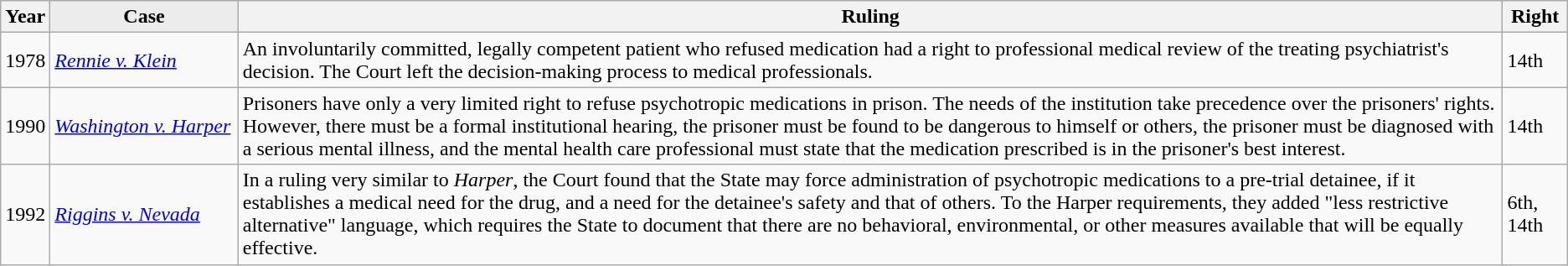<table class="wikitable">
<tr>
<th>Year</th>
<th style="background: #ececec; width:12%">Case</th>
<th>Ruling</th>
<th>Right</th>
</tr>
<tr>
<td>1978</td>
<td><em><a href='#'>Rennie v. Klein</a></em></td>
<td>An involuntarily committed, legally competent patient who refused medication had a right to professional medical review of the treating psychiatrist's decision. The Court left the decision-making process to medical professionals.</td>
<td>14th</td>
</tr>
<tr>
<td>1990</td>
<td><em><a href='#'>Washington v. Harper</a></em></td>
<td>Prisoners have only a very limited right to refuse psychotropic medications in prison. The needs of the institution take precedence over the prisoners' rights. However, there must be a formal institutional hearing, the prisoner must be found to be dangerous to himself or others, the prisoner must be diagnosed with a serious mental illness, and the mental health care professional must state that the medication prescribed is in the prisoner's best interest.</td>
<td>14th</td>
</tr>
<tr>
<td>1992</td>
<td><em><a href='#'>Riggins v. Nevada</a></em></td>
<td>In a ruling very similar to <em>Harper</em>, the Court found that the State may force administration of psychotropic medications to a pre-trial detainee, if it establishes a medical need for the drug, and a need for the detainee's safety and that of others. To the Harper requirements, they added "less restrictive alternative" language, which requires the State to document that there are no behavioral, environmental, or other measures available that will be equally effective.</td>
<td>6th, 14th</td>
</tr>
</table>
